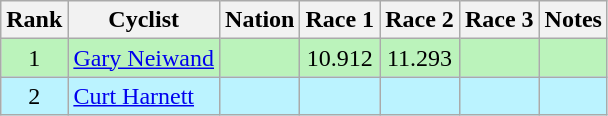<table class="wikitable sortable" style="text-align:center">
<tr>
<th>Rank</th>
<th>Cyclist</th>
<th>Nation</th>
<th>Race 1</th>
<th>Race 2</th>
<th>Race 3</th>
<th>Notes</th>
</tr>
<tr bgcolor=bbf3bb>
<td>1</td>
<td align=left><a href='#'>Gary Neiwand</a></td>
<td align=left></td>
<td>10.912</td>
<td>11.293</td>
<td></td>
<td></td>
</tr>
<tr bgcolor=bbf3ff>
<td>2</td>
<td align=left><a href='#'>Curt Harnett</a></td>
<td align=left></td>
<td></td>
<td></td>
<td></td>
<td></td>
</tr>
</table>
